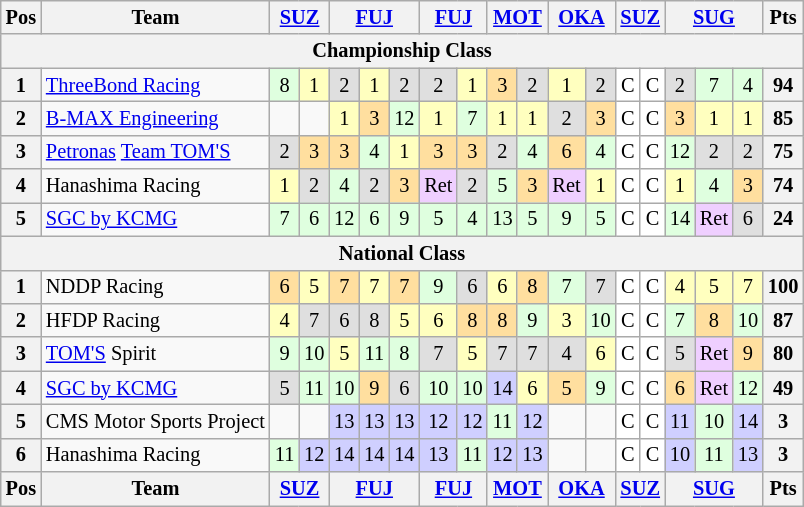<table class="wikitable" style="font-size: 85%; text-align:center">
<tr valign="top">
<th valign="middle">Pos</th>
<th valign="middle">Team</th>
<th colspan=2><a href='#'>SUZ</a></th>
<th colspan=3><a href='#'>FUJ</a></th>
<th colspan=2><a href='#'>FUJ</a></th>
<th colspan=2><a href='#'>MOT</a></th>
<th colspan=2><a href='#'>OKA</a></th>
<th colspan=2><a href='#'>SUZ</a></th>
<th colspan=3><a href='#'>SUG</a></th>
<th valign="middle">Pts</th>
</tr>
<tr>
<th colspan=19>Championship Class</th>
</tr>
<tr>
<th>1</th>
<td align=left><a href='#'>ThreeBond Racing</a></td>
<td style="background:#DFFFDF;">8</td>
<td style="background:#FFFFBF;">1</td>
<td style="background:#DFDFDF;">2</td>
<td style="background:#FFFFBF;">1</td>
<td style="background:#DFDFDF;">2</td>
<td style="background:#DFDFDF;">2</td>
<td style="background:#FFFFBF;">1</td>
<td style="background:#FFDF9F;">3</td>
<td style="background:#DFDFDF;">2</td>
<td style="background:#FFFFBF;">1</td>
<td style="background:#DFDFDF;">2</td>
<td style="background:#ffffff;">C</td>
<td style="background:#ffffff;">C</td>
<td style="background:#DFDFDF;">2</td>
<td style="background:#DFFFDF;">7</td>
<td style="background:#DFFFDF;">4</td>
<th>94</th>
</tr>
<tr>
<th>2</th>
<td align=left><a href='#'>B-MAX Engineering</a></td>
<td></td>
<td></td>
<td style="background:#FFFFBF;">1</td>
<td style="background:#FFDF9F;">3</td>
<td style="background:#DFFFDF;">12</td>
<td style="background:#FFFFBF;">1</td>
<td style="background:#DFFFDF;">7</td>
<td style="background:#FFFFBF;">1</td>
<td style="background:#FFFFBF;">1</td>
<td style="background:#DFDFDF;">2</td>
<td style="background:#FFDF9F;">3</td>
<td style="background:#ffffff;">C</td>
<td style="background:#ffffff;">C</td>
<td style="background:#FFDF9F;">3</td>
<td style="background:#FFFFBF;">1</td>
<td style="background:#FFFFBF;">1</td>
<th>85</th>
</tr>
<tr>
<th>3</th>
<td align=left><a href='#'>Petronas</a> <a href='#'>Team TOM'S</a></td>
<td style="background:#DFDFDF;">2</td>
<td style="background:#FFDF9F;">3</td>
<td style="background:#FFDF9F;">3</td>
<td style="background:#DFFFDF;">4</td>
<td style="background:#FFFFBF;">1</td>
<td style="background:#FFDF9F;">3</td>
<td style="background:#FFDF9F;">3</td>
<td style="background:#DFDFDF;">2</td>
<td style="background:#DFFFDF;">4</td>
<td style="background:#FFDF9F;">6</td>
<td style="background:#DFFFDF;">4</td>
<td style="background:#ffffff;">C</td>
<td style="background:#ffffff;">C</td>
<td style="background:#DFFFDF;">12</td>
<td style="background:#DFDFDF;">2</td>
<td style="background:#DFDFDF;">2</td>
<th>75</th>
</tr>
<tr>
<th>4</th>
<td align=left>Hanashima Racing</td>
<td style="background:#FFFFBF;">1</td>
<td style="background:#DFDFDF;">2</td>
<td style="background:#DFFFDF;">4</td>
<td style="background:#DFDFDF;">2</td>
<td style="background:#FFDF9F;">3</td>
<td style="background:#EFCFFF;">Ret</td>
<td style="background:#DFDFDF;">2</td>
<td style="background:#DFFFDF;">5</td>
<td style="background:#FFDF9F;">3</td>
<td style="background:#EFCFFF;">Ret</td>
<td style="background:#FFFFBF;">1</td>
<td style="background:#ffffff;">C</td>
<td style="background:#ffffff;">C</td>
<td style="background:#FFFFBF;">1</td>
<td style="background:#DFFFDF;">4</td>
<td style="background:#FFDF9F;">3</td>
<th>74</th>
</tr>
<tr>
<th>5</th>
<td align=left><a href='#'>SGC by KCMG</a></td>
<td style="background:#DFFFDF;">7</td>
<td style="background:#DFFFDF;">6</td>
<td style="background:#DFFFDF;">12</td>
<td style="background:#DFFFDF;">6</td>
<td style="background:#DFFFDF;">9</td>
<td style="background:#DFFFDF;">5</td>
<td style="background:#DFFFDF;">4</td>
<td style="background:#DFFFDF;">13</td>
<td style="background:#DFFFDF;">5</td>
<td style="background:#DFFFDF;">9</td>
<td style="background:#DFFFDF;">5</td>
<td style="background:#ffffff;">C</td>
<td style="background:#ffffff;">C</td>
<td style="background:#DFFFDF;">14</td>
<td style="background:#EFCFFF;">Ret</td>
<td style="background:#DFDFDF;">6</td>
<th>24</th>
</tr>
<tr>
<th colspan=19>National Class</th>
</tr>
<tr>
<th>1</th>
<td align=left>NDDP Racing</td>
<td style="background:#FFDF9F;">6</td>
<td style="background:#FFFFBF;">5</td>
<td style="background:#FFDF9F;">7</td>
<td style="background:#FFFFBF;">7</td>
<td style="background:#FFDF9F;">7</td>
<td style="background:#DFFFDF;">9</td>
<td style="background:#DFDFDF;">6</td>
<td style="background:#FFFFBF;">6</td>
<td style="background:#FFDF9F;">8</td>
<td style="background:#DFFFDF;">7</td>
<td style="background:#DFDFDF;">7</td>
<td style="background:#ffffff;">C</td>
<td style="background:#ffffff;">C</td>
<td style="background:#FFFFBF;">4</td>
<td style="background:#FFFFBF;">5</td>
<td style="background:#FFFFBF;">7</td>
<th>100</th>
</tr>
<tr>
<th>2</th>
<td align=left>HFDP Racing</td>
<td style="background:#FFFFBF;">4</td>
<td style="background:#DFDFDF;">7</td>
<td style="background:#DFDFDF;">6</td>
<td style="background:#DFDFDF;">8</td>
<td style="background:#FFFFBF;">5</td>
<td style="background:#FFFFBF;">6</td>
<td style="background:#FFDF9F;">8</td>
<td style="background:#FFDF9F;">8</td>
<td style="background:#DFFFDF;">9</td>
<td style="background:#FFFFBF;">3</td>
<td style="background:#DFFFDF;">10</td>
<td style="background:#ffffff;">C</td>
<td style="background:#ffffff;">C</td>
<td style="background:#DFFFDF;">7</td>
<td style="background:#FFDF9F;">8</td>
<td style="background:#DFFFDF;">10</td>
<th>87</th>
</tr>
<tr>
<th>3</th>
<td align=left><a href='#'>TOM'S</a> Spirit</td>
<td style="background:#DFFFDF;">9</td>
<td style="background:#DFFFDF;">10</td>
<td style="background:#FFFFBF;">5</td>
<td style="background:#DFFFDF;">11</td>
<td style="background:#DFFFDF;">8</td>
<td style="background:#DFDFDF;">7</td>
<td style="background:#FFFFBF;">5</td>
<td style="background:#DFDFDF;">7</td>
<td style="background:#DFDFDF;">7</td>
<td style="background:#DFDFDF;">4</td>
<td style="background:#FFFFBF;">6</td>
<td style="background:#ffffff;">C</td>
<td style="background:#ffffff;">C</td>
<td style="background:#DFDFDF;">5</td>
<td style="background:#EFCFFF;">Ret</td>
<td style="background:#FFDF9F;">9</td>
<th>80</th>
</tr>
<tr>
<th>4</th>
<td align=left><a href='#'>SGC by KCMG</a></td>
<td style="background:#DFDFDF;">5</td>
<td style="background:#DFFFDF;">11</td>
<td style="background:#DFFFDF;">10</td>
<td style="background:#FFDF9F;">9</td>
<td style="background:#DFDFDF;">6</td>
<td style="background:#DFFFDF;">10</td>
<td style="background:#DFFFDF;">10</td>
<td style="background:#CFCFFF;">14</td>
<td style="background:#FFFFBF;">6</td>
<td style="background:#FFDF9F;">5</td>
<td style="background:#DFFFDF;">9</td>
<td style="background:#ffffff;">C</td>
<td style="background:#ffffff;">C</td>
<td style="background:#FFDF9F;">6</td>
<td style="background:#EFCFFF;">Ret</td>
<td style="background:#DFFFDF;">12</td>
<th>49</th>
</tr>
<tr>
<th>5</th>
<td align=left>CMS Motor Sports Project</td>
<td></td>
<td></td>
<td style="background:#CFCFFF;">13</td>
<td style="background:#CFCFFF;">13</td>
<td style="background:#CFCFFF;">13</td>
<td style="background:#CFCFFF;">12</td>
<td style="background:#CFCFFF;">12</td>
<td style="background:#DFFFDF;">11</td>
<td style="background:#CFCFFF;">12</td>
<td></td>
<td></td>
<td style="background:#ffffff;">C</td>
<td style="background:#ffffff;">C</td>
<td style="background:#CFCFFF;">11</td>
<td style="background:#DFFFDF;">10</td>
<td style="background:#CFCFFF;">14</td>
<th>3</th>
</tr>
<tr>
<th>6</th>
<td align=left>Hanashima Racing</td>
<td style="background:#DFFFDF;">11</td>
<td style="background:#CFCFFF;">12</td>
<td style="background:#CFCFFF;">14</td>
<td style="background:#CFCFFF;">14</td>
<td style="background:#CFCFFF;">14</td>
<td style="background:#CFCFFF;">13</td>
<td style="background:#DFFFDF;">11</td>
<td style="background:#CFCFFF;">12</td>
<td style="background:#CFCFFF;">13</td>
<td></td>
<td></td>
<td style="background:#ffffff;">C</td>
<td style="background:#ffffff;">C</td>
<td style="background:#CFCFFF;">10</td>
<td style="background:#DFFFDF;">11</td>
<td style="background:#CFCFFF;">13</td>
<th>3</th>
</tr>
<tr valign="top">
<th valign="middle">Pos</th>
<th valign="middle">Team</th>
<th colspan=2><a href='#'>SUZ</a></th>
<th colspan=3><a href='#'>FUJ</a></th>
<th colspan=2><a href='#'>FUJ</a></th>
<th colspan=2><a href='#'>MOT</a></th>
<th colspan=2><a href='#'>OKA</a></th>
<th colspan=2><a href='#'>SUZ</a></th>
<th colspan=3><a href='#'>SUG</a></th>
<th valign="middle">Pts</th>
</tr>
</table>
